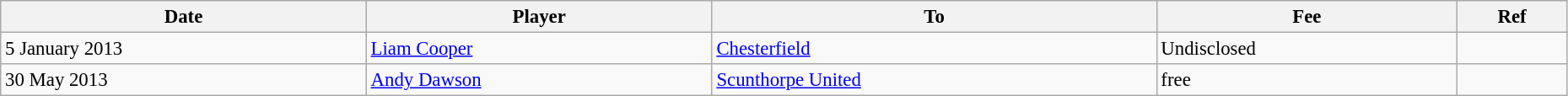<table class="wikitable" style="text-align:center; font-size:95%;width:98%; text-align:left">
<tr>
<th>Date</th>
<th>Player</th>
<th>To</th>
<th>Fee</th>
<th>Ref</th>
</tr>
<tr>
<td>5 January 2013</td>
<td> <a href='#'>Liam Cooper</a></td>
<td> <a href='#'>Chesterfield</a></td>
<td>Undisclosed</td>
<td></td>
</tr>
<tr>
<td>30 May 2013</td>
<td> <a href='#'>Andy Dawson</a></td>
<td> <a href='#'>Scunthorpe United</a></td>
<td>free</td>
<td></td>
</tr>
</table>
